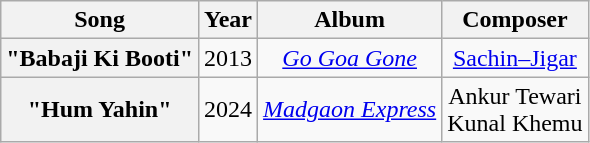<table class="wikitable plainrowheaders sortable" style="text-align:center;">
<tr>
<th>Song</th>
<th>Year</th>
<th>Album</th>
<th>Composer</th>
</tr>
<tr>
<th scope="row">"Babaji Ki Booti"</th>
<td>2013</td>
<td><em><a href='#'>Go Goa Gone</a></em></td>
<td><a href='#'>Sachin–Jigar</a></td>
</tr>
<tr>
<th scope="row">"Hum Yahin"</th>
<td>2024</td>
<td><em><a href='#'>Madgaon Express</a></em></td>
<td>Ankur Tewari<br>Kunal Khemu</td>
</tr>
</table>
